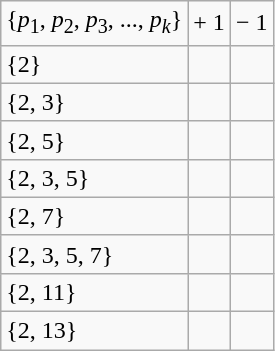<table class="wikitable">
<tr>
<td>{<em>p</em><sub>1</sub>, <em>p</em><sub>2</sub>, <em>p</em><sub>3</sub>, ..., <em>p</em><sub><em>k</em></sub>}</td>
<td>+ 1</td>
<td>− 1</td>
</tr>
<tr>
<td>{2}</td>
<td></td>
<td></td>
</tr>
<tr>
<td>{2, 3}</td>
<td></td>
<td></td>
</tr>
<tr>
<td>{2, 5}</td>
<td></td>
<td></td>
</tr>
<tr>
<td>{2, 3, 5}</td>
<td></td>
<td></td>
</tr>
<tr>
<td>{2, 7}</td>
<td></td>
<td></td>
</tr>
<tr>
<td>{2, 3, 5, 7}</td>
<td></td>
<td></td>
</tr>
<tr>
<td>{2, 11}</td>
<td></td>
<td></td>
</tr>
<tr>
<td>{2, 13}</td>
<td></td>
<td></td>
</tr>
</table>
